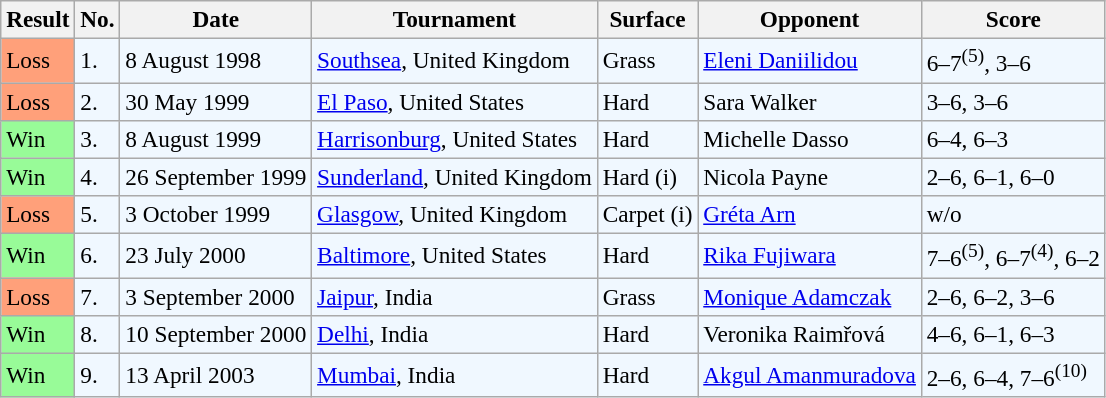<table class="sortable wikitable" style="font-size:97%;">
<tr>
<th>Result</th>
<th>No.</th>
<th>Date</th>
<th>Tournament</th>
<th>Surface</th>
<th>Opponent</th>
<th class="unsortable">Score</th>
</tr>
<tr bgcolor="#f0f8ff">
<td style="background:#ffa07a;">Loss</td>
<td>1.</td>
<td>8 August 1998</td>
<td><a href='#'>Southsea</a>, United Kingdom</td>
<td>Grass</td>
<td> <a href='#'>Eleni Daniilidou</a></td>
<td>6–7<sup>(5)</sup>, 3–6</td>
</tr>
<tr bgcolor="#f0f8ff">
<td style="background:#ffa07a;">Loss</td>
<td>2.</td>
<td>30 May 1999</td>
<td><a href='#'>El Paso</a>, United States</td>
<td>Hard</td>
<td> Sara Walker</td>
<td>3–6, 3–6</td>
</tr>
<tr bgcolor="#f0f8ff">
<td style="background:#98fb98;">Win</td>
<td>3.</td>
<td>8 August 1999</td>
<td><a href='#'>Harrisonburg</a>, United States</td>
<td>Hard</td>
<td> Michelle Dasso</td>
<td>6–4, 6–3</td>
</tr>
<tr bgcolor="#f0f8ff">
<td style="background:#98fb98;">Win</td>
<td>4.</td>
<td>26 September 1999</td>
<td><a href='#'>Sunderland</a>, United Kingdom</td>
<td>Hard (i)</td>
<td> Nicola Payne</td>
<td>2–6, 6–1, 6–0</td>
</tr>
<tr bgcolor="#f0f8ff">
<td style="background:#ffa07a;">Loss</td>
<td>5.</td>
<td>3 October 1999</td>
<td><a href='#'>Glasgow</a>, United Kingdom</td>
<td>Carpet (i)</td>
<td> <a href='#'>Gréta Arn</a></td>
<td>w/o</td>
</tr>
<tr bgcolor="#f0f8ff">
<td style="background:#98fb98;">Win</td>
<td>6.</td>
<td>23 July 2000</td>
<td><a href='#'>Baltimore</a>, United States</td>
<td>Hard</td>
<td> <a href='#'>Rika Fujiwara</a></td>
<td>7–6<sup>(5)</sup>, 6–7<sup>(4)</sup>, 6–2</td>
</tr>
<tr bgcolor="#f0f8ff">
<td style="background:#ffa07a;">Loss</td>
<td>7.</td>
<td>3 September 2000</td>
<td><a href='#'>Jaipur</a>, India</td>
<td>Grass</td>
<td> <a href='#'>Monique Adamczak</a></td>
<td>2–6, 6–2, 3–6</td>
</tr>
<tr bgcolor="#f0f8ff">
<td style="background:#98fb98;">Win</td>
<td>8.</td>
<td>10 September 2000</td>
<td><a href='#'>Delhi</a>, India</td>
<td>Hard</td>
<td> Veronika Raimřová</td>
<td>4–6, 6–1, 6–3</td>
</tr>
<tr bgcolor="#f0f8ff">
<td style="background:#98fb98;">Win</td>
<td>9.</td>
<td>13 April 2003</td>
<td><a href='#'>Mumbai</a>, India</td>
<td>Hard</td>
<td> <a href='#'>Akgul Amanmuradova</a></td>
<td>2–6, 6–4, 7–6<sup>(10)</sup></td>
</tr>
</table>
